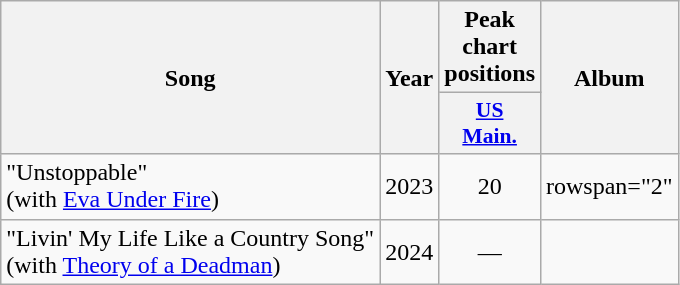<table class="wikitable">
<tr>
<th rowspan="2">Song</th>
<th rowspan="2">Year</th>
<th colspan="1">Peak chart positions</th>
<th rowspan="2">Album</th>
</tr>
<tr>
<th style="width:3em;font-size:90%"><a href='#'>US<br>Main.</a><br></th>
</tr>
<tr>
<td>"Unstoppable"<br><span>(with <a href='#'>Eva Under Fire</a>)</span></td>
<td style="text-align:center;">2023</td>
<td style="text-align:center;">20</td>
<td>rowspan="2" </td>
</tr>
<tr>
<td>"Livin' My Life Like a Country Song"<br><span>(with <a href='#'>Theory of a Deadman</a>)</span></td>
<td style="text-align:center;">2024</td>
<td style="text-align:center;">—</td>
</tr>
</table>
